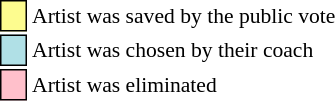<table class="toccolours" style="font-size: 90%; white-space: nowrap;">
<tr>
<td style="background-color:#fdfc8f; border: 1px solid black">    </td>
<td>Artist was saved by the public vote</td>
</tr>
<tr>
<td style="background:#b0e0e6; border:1px solid black;">    </td>
<td>Artist was chosen by their coach</td>
</tr>
<tr>
<td style="background-color:pink; border: 1px solid black">    </td>
<td>Artist was eliminated</td>
</tr>
</table>
